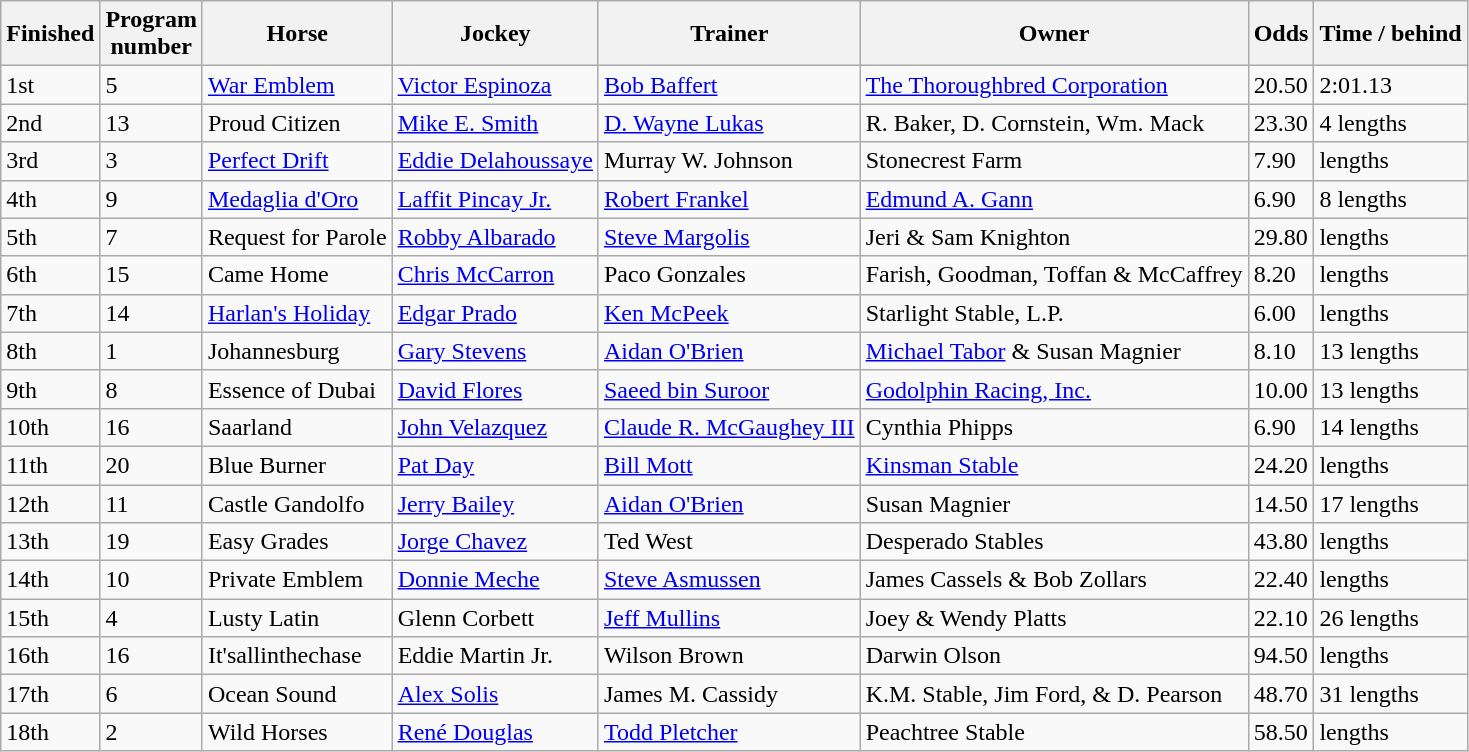<table class="wikitable" border="1">
<tr>
<th>Finished</th>
<th>Program<br>number</th>
<th>Horse</th>
<th>Jockey</th>
<th>Trainer</th>
<th>Owner</th>
<th>Odds</th>
<th>Time / behind</th>
</tr>
<tr>
<td>1st</td>
<td>5</td>
<td><a href='#'>War Emblem</a></td>
<td><a href='#'>Victor Espinoza</a></td>
<td><a href='#'>Bob Baffert</a></td>
<td><a href='#'>The Thoroughbred Corporation</a></td>
<td>20.50</td>
<td>2:01.13</td>
</tr>
<tr>
<td>2nd</td>
<td>13</td>
<td>Proud Citizen</td>
<td><a href='#'>Mike E. Smith</a></td>
<td><a href='#'>D. Wayne Lukas</a></td>
<td>R. Baker, D. Cornstein, Wm. Mack</td>
<td>23.30</td>
<td>4 lengths</td>
</tr>
<tr>
<td>3rd</td>
<td>3</td>
<td><a href='#'>Perfect Drift</a></td>
<td><a href='#'>Eddie Delahoussaye</a></td>
<td>Murray W. Johnson</td>
<td>Stonecrest Farm</td>
<td>7.90</td>
<td> lengths</td>
</tr>
<tr>
<td>4th</td>
<td>9</td>
<td><a href='#'>Medaglia d'Oro</a></td>
<td><a href='#'>Laffit Pincay Jr.</a></td>
<td><a href='#'>Robert Frankel</a></td>
<td><a href='#'>Edmund A. Gann</a></td>
<td>6.90</td>
<td>8 lengths</td>
</tr>
<tr>
<td>5th</td>
<td>7</td>
<td>Request for Parole</td>
<td><a href='#'>Robby Albarado</a></td>
<td><a href='#'>Steve Margolis</a></td>
<td>Jeri & Sam Knighton</td>
<td>29.80</td>
<td> lengths</td>
</tr>
<tr>
<td>6th</td>
<td>15</td>
<td>Came Home</td>
<td><a href='#'>Chris McCarron</a></td>
<td>Paco Gonzales</td>
<td>Farish, Goodman, Toffan & McCaffrey</td>
<td>8.20</td>
<td> lengths</td>
</tr>
<tr>
<td>7th</td>
<td>14</td>
<td><a href='#'>Harlan's Holiday</a></td>
<td><a href='#'>Edgar Prado</a></td>
<td><a href='#'>Ken McPeek</a></td>
<td>Starlight Stable, L.P.</td>
<td>6.00</td>
<td> lengths</td>
</tr>
<tr>
<td>8th</td>
<td>1</td>
<td>Johannesburg</td>
<td><a href='#'>Gary Stevens</a></td>
<td><a href='#'>Aidan O'Brien</a></td>
<td><a href='#'>Michael Tabor</a> & Susan Magnier</td>
<td>8.10</td>
<td>13 lengths</td>
</tr>
<tr>
<td>9th</td>
<td>8</td>
<td>Essence of Dubai</td>
<td><a href='#'>David Flores</a></td>
<td><a href='#'>Saeed bin Suroor</a></td>
<td><a href='#'>Godolphin Racing, Inc.</a></td>
<td>10.00</td>
<td>13 lengths</td>
</tr>
<tr>
<td>10th</td>
<td>16</td>
<td>Saarland</td>
<td><a href='#'>John Velazquez</a></td>
<td><a href='#'>Claude R. McGaughey III</a></td>
<td>Cynthia Phipps</td>
<td>6.90</td>
<td>14 lengths</td>
</tr>
<tr>
<td>11th</td>
<td>20</td>
<td>Blue Burner</td>
<td><a href='#'>Pat Day</a></td>
<td><a href='#'>Bill Mott</a></td>
<td><a href='#'>Kinsman Stable</a></td>
<td>24.20</td>
<td> lengths</td>
</tr>
<tr>
<td>12th</td>
<td>11</td>
<td>Castle Gandolfo</td>
<td><a href='#'>Jerry Bailey</a></td>
<td><a href='#'>Aidan O'Brien</a></td>
<td>Susan Magnier</td>
<td>14.50</td>
<td>17 lengths</td>
</tr>
<tr>
<td>13th</td>
<td>19</td>
<td>Easy Grades</td>
<td><a href='#'>Jorge Chavez</a></td>
<td>Ted West</td>
<td>Desperado Stables</td>
<td>43.80</td>
<td> lengths</td>
</tr>
<tr>
<td>14th</td>
<td>10</td>
<td>Private Emblem</td>
<td><a href='#'>Donnie Meche</a></td>
<td><a href='#'>Steve Asmussen</a></td>
<td>James Cassels & Bob Zollars</td>
<td>22.40</td>
<td> lengths</td>
</tr>
<tr>
<td>15th</td>
<td>4</td>
<td>Lusty Latin</td>
<td>Glenn Corbett</td>
<td><a href='#'>Jeff Mullins</a></td>
<td>Joey & Wendy Platts</td>
<td>22.10</td>
<td>26 lengths</td>
</tr>
<tr>
<td>16th</td>
<td>16</td>
<td>It'sallinthechase</td>
<td>Eddie Martin Jr.</td>
<td>Wilson Brown</td>
<td>Darwin Olson</td>
<td>94.50</td>
<td> lengths</td>
</tr>
<tr>
<td>17th</td>
<td>6</td>
<td>Ocean Sound</td>
<td><a href='#'>Alex Solis</a></td>
<td>James M. Cassidy</td>
<td>K.M. Stable, Jim Ford, & D. Pearson</td>
<td>48.70</td>
<td>31 lengths</td>
</tr>
<tr>
<td>18th</td>
<td>2</td>
<td>Wild Horses</td>
<td><a href='#'>René Douglas</a></td>
<td><a href='#'>Todd Pletcher</a></td>
<td>Peachtree Stable</td>
<td>58.50</td>
<td> lengths</td>
</tr>
</table>
